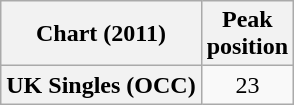<table class="wikitable plainrowheaders" style="text-align:center;">
<tr>
<th scope="col">Chart (2011)</th>
<th scope="col">Peak<br>position</th>
</tr>
<tr>
<th scope="row">UK Singles (OCC)</th>
<td>23</td>
</tr>
</table>
